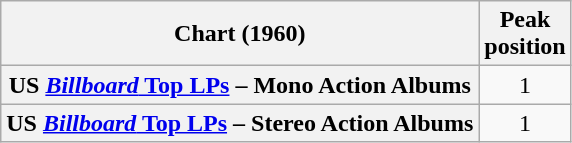<table class="wikitable plainrowheaders" style="text-align:center">
<tr>
<th scope="col">Chart (1960)</th>
<th scope="col">Peak<br>position</th>
</tr>
<tr>
<th scope="row" align="left">US <a href='#'><em>Billboard</em> Top LPs</a> – Mono Action Albums</th>
<td>1</td>
</tr>
<tr>
<th scope="row" align="left">US <a href='#'><em>Billboard</em> Top LPs</a> – Stereo Action Albums</th>
<td>1</td>
</tr>
</table>
